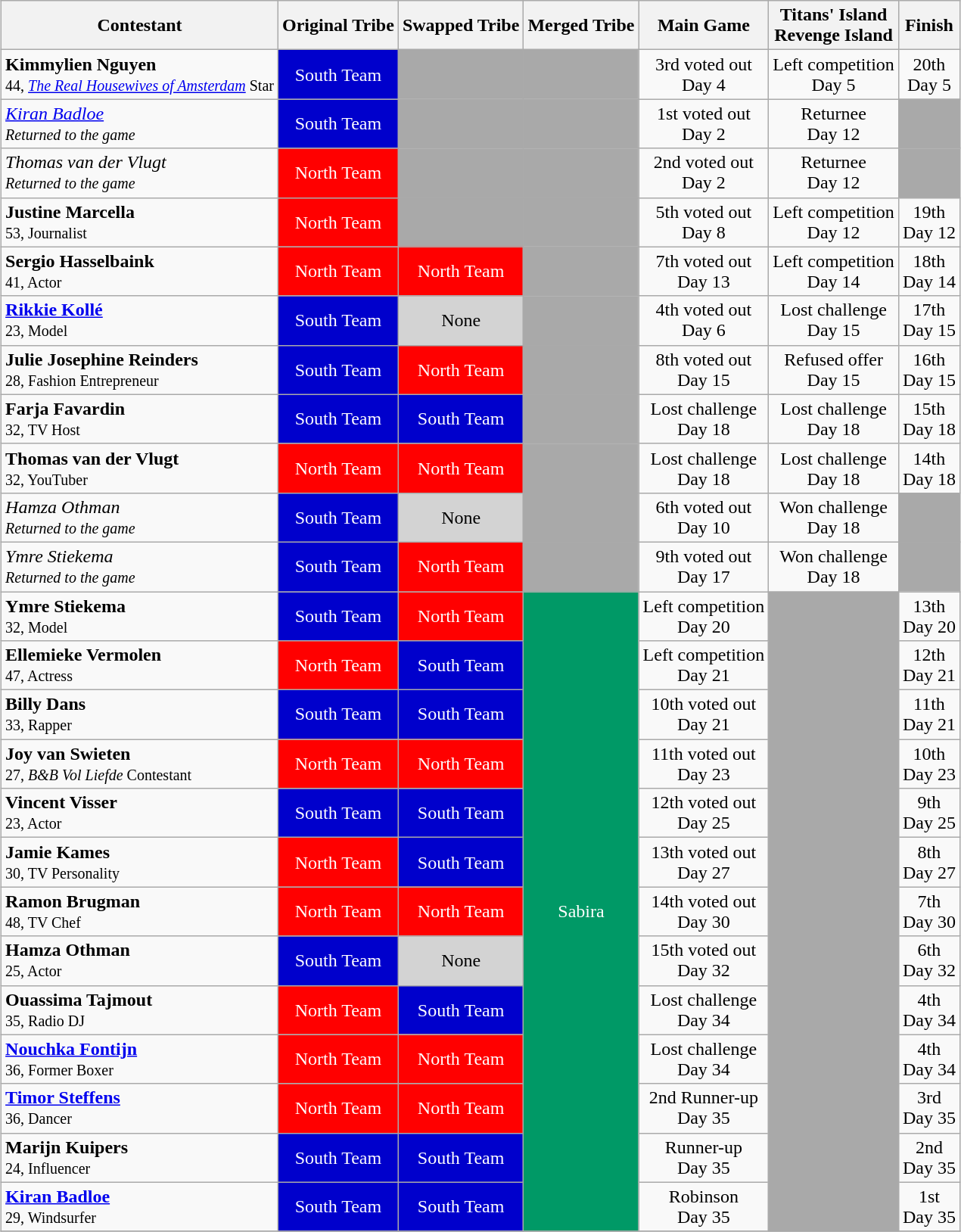<table class="wikitable sortable" style="margin:auto; text-align:center">
<tr>
<th>Contestant</th>
<th>Original Tribe</th>
<th>Swapped Tribe</th>
<th>Merged Tribe</th>
<th>Main Game</th>
<th>Titans' Island<br>Revenge Island</th>
<th>Finish</th>
</tr>
<tr>
<td style="text-align: left;"><strong>Kimmylien Nguyen</strong><br><small>44, <em><a href='#'>The Real Housewives of Amsterdam</a></em> Star</small></td>
<td style="background:#0000cc; color:white;">South Team</td>
<td bgcolor="darkgrey"></td>
<td bgcolor="darkgrey"></td>
<td>3rd voted out<br>Day 4</td>
<td>Left competition<br>Day 5</td>
<td>20th<br>Day 5</td>
</tr>
<tr>
<td style="text-align: left;"><em><a href='#'>Kiran Badloe</a></em><br><small><em>Returned to the game</em></small></td>
<td style="background:#0000cc; color:white;">South Team</td>
<td bgcolor="darkgrey"></td>
<td bgcolor="darkgrey"></td>
<td>1st voted out<br>Day 2</td>
<td>Returnee<br>Day 12</td>
<td bgcolor="darkgrey"></td>
</tr>
<tr>
<td style="text-align: left;"><em>Thomas van der Vlugt</em><br><small><em>Returned to the game</em></small></td>
<td style="background:#ff0000; color:white;">North Team</td>
<td bgcolor="darkgrey"></td>
<td bgcolor="darkgrey"></td>
<td>2nd voted out<br>Day 2</td>
<td>Returnee<br>Day 12</td>
<td bgcolor="darkgrey"></td>
</tr>
<tr>
<td style="text-align: left;"><strong>Justine Marcella</strong><br><small>53, Journalist</small></td>
<td style="background:#ff0000; color:white;">North Team</td>
<td bgcolor="darkgrey"></td>
<td bgcolor="darkgrey"></td>
<td>5th voted out<br>Day 8</td>
<td>Left competition<br>Day 12</td>
<td>19th<br>Day 12</td>
</tr>
<tr>
<td style="text-align: left;"><strong>Sergio Hasselbaink</strong><br><small>41, Actor</small></td>
<td style="background:#ff0000; color:white;">North Team</td>
<td style="background:#ff0000; color:white;">North Team</td>
<td bgcolor="darkgrey"></td>
<td>7th voted out<br>Day 13</td>
<td>Left competition<br>Day 14</td>
<td>18th<br>Day 14</td>
</tr>
<tr>
<td style="text-align: left;"><strong><a href='#'>Rikkie Kollé</a></strong><br><small>23, Model</small></td>
<td style="background:#0000cc; color:white;">South Team</td>
<td bgcolor="lightgrey">None</td>
<td bgcolor="darkgrey"></td>
<td>4th voted out<br>Day 6</td>
<td>Lost challenge<br>Day 15</td>
<td>17th<br>Day 15</td>
</tr>
<tr>
<td style="text-align: left;"><strong>Julie Josephine Reinders</strong><br><small>28, Fashion Entrepreneur</small></td>
<td style="background:#0000cc; color:white;">South Team</td>
<td style="background:#ff0000; color:white;">North Team</td>
<td bgcolor="darkgrey"></td>
<td>8th voted out<br>Day 15</td>
<td>Refused offer<br>Day 15</td>
<td>16th<br>Day 15</td>
</tr>
<tr>
<td style="text-align: left;"><strong>Farja Favardin</strong><br><small>32, TV Host</small></td>
<td style="background:#0000cc; color:white;">South Team</td>
<td style="background:#0000cc; color:white;">South Team</td>
<td bgcolor="darkgrey"></td>
<td>Lost challenge<br>Day 18</td>
<td>Lost challenge<br>Day 18</td>
<td>15th<br>Day 18</td>
</tr>
<tr>
<td style="text-align: left;"><strong>Thomas van der Vlugt</strong><br><small>32, YouTuber</small></td>
<td style="background:#ff0000; color:white;">North Team</td>
<td style="background:#ff0000; color:white;">North Team</td>
<td bgcolor="darkgrey"></td>
<td>Lost challenge<br>Day 18</td>
<td>Lost challenge<br>Day 18</td>
<td>14th<br>Day 18</td>
</tr>
<tr>
<td style="text-align: left;"><em>Hamza Othman</em><br><small><em>Returned to the game</em></small></td>
<td style="background:#0000cc; color:white;">South Team</td>
<td bgcolor="lightgrey">None</td>
<td bgcolor="darkgrey"></td>
<td>6th voted out<br>Day 10</td>
<td>Won challenge<br>Day 18</td>
<td bgcolor="darkgrey"></td>
</tr>
<tr>
<td style="text-align: left;"><em>Ymre Stiekema</em><br><small><em>Returned to the game</em></small></td>
<td style="background:#0000cc; color:white;">South Team</td>
<td style="background:#ff0000; color:white;">North Team</td>
<td bgcolor="darkgrey"></td>
<td>9th voted out<br>Day 17</td>
<td>Won challenge<br>Day 18</td>
<td bgcolor="darkgrey"></td>
</tr>
<tr>
<td style="text-align: left;"><strong>Ymre Stiekema</strong><br><small>32, Model</small></td>
<td style="background:#0000cc; color:white;">South Team</td>
<td style="background:#ff0000; color:white;">North Team</td>
<td rowspan="13" align="center" style="background:#009966; color:white;">Sabira</td>
<td>Left competition<br>Day 20</td>
<td rowspan="13" bgcolor="darkgrey"></td>
<td>13th<br>Day 20</td>
</tr>
<tr>
<td style="text-align: left;"><strong>Ellemieke Vermolen</strong><br><small>47, Actress</small></td>
<td style="background:#ff0000; color:white;">North Team</td>
<td style="background:#0000cc; color:white;">South Team</td>
<td>Left competition<br>Day 21</td>
<td>12th<br>Day 21</td>
</tr>
<tr>
<td style="text-align: left;"><strong>Billy Dans</strong><br><small>33, Rapper</small></td>
<td style="background:#0000cc; color:white;">South Team</td>
<td style="background:#0000cc; color:white;">South Team</td>
<td>10th voted out<br>Day 21</td>
<td>11th<br>Day 21</td>
</tr>
<tr>
<td style="text-align: left;"><strong>Joy van Swieten</strong><br><small>27, <em>B&B Vol Liefde</em> Contestant</small></td>
<td style="background:#ff0000; color:white;">North Team</td>
<td style="background:#ff0000; color:white;">North Team</td>
<td>11th voted out<br>Day 23</td>
<td>10th<br>Day 23</td>
</tr>
<tr>
<td style="text-align: left;"><strong>Vincent Visser</strong><br><small>23, Actor</small></td>
<td style="background:#0000cc; color:white;">South Team</td>
<td style="background:#0000cc; color:white;">South Team</td>
<td>12th voted out<br>Day 25</td>
<td>9th<br>Day 25</td>
</tr>
<tr>
<td style="text-align: left;"><strong>Jamie Kames</strong><br><small>30, TV Personality</small></td>
<td style="background:#ff0000; color:white;">North Team</td>
<td style="background:#0000cc; color:white;">South Team</td>
<td>13th voted out<br>Day 27</td>
<td>8th<br>Day 27</td>
</tr>
<tr>
<td style="text-align: left;"><strong>Ramon Brugman</strong><br><small>48, TV Chef</small></td>
<td style="background:#ff0000; color:white;">North Team</td>
<td style="background:#ff0000; color:white;">North Team</td>
<td>14th voted out<br>Day 30</td>
<td>7th<br>Day 30</td>
</tr>
<tr>
<td style="text-align: left;"><strong>Hamza Othman</strong><br><small>25, Actor</small></td>
<td style="background:#0000cc; color:white;">South Team</td>
<td bgcolor="lightgrey">None</td>
<td>15th voted out<br>Day 32</td>
<td>6th<br>Day 32</td>
</tr>
<tr>
<td style="text-align: left;"><strong>Ouassima Tajmout</strong><br><small>35, Radio DJ</small></td>
<td style="background:#ff0000; color:white;">North Team</td>
<td style="background:#0000cc; color:white;">South Team</td>
<td>Lost challenge<br>Day 34</td>
<td>4th<br>Day 34</td>
</tr>
<tr>
<td style="text-align: left;"><strong><a href='#'>Nouchka Fontijn</a></strong><br><small>36, Former Boxer</small></td>
<td style="background:#ff0000; color:white;">North Team</td>
<td style="background:#ff0000; color:white;">North Team</td>
<td>Lost challenge<br>Day 34</td>
<td>4th<br>Day 34</td>
</tr>
<tr>
<td style="text-align: left;"><strong><a href='#'>Timor Steffens</a></strong><br><small>36, Dancer</small></td>
<td style="background:#ff0000; color:white;">North Team</td>
<td style="background:#ff0000; color:white;">North Team</td>
<td>2nd Runner-up<br>Day 35</td>
<td>3rd<br>Day 35</td>
</tr>
<tr>
<td style="text-align: left;"><strong>Marijn Kuipers</strong><br><small>24, Influencer</small></td>
<td style="background:#0000cc; color:white;">South Team</td>
<td style="background:#0000cc; color:white;">South Team</td>
<td>Runner-up<br>Day 35</td>
<td>2nd<br>Day 35</td>
</tr>
<tr>
<td style="text-align: left;"><strong><a href='#'>Kiran Badloe</a></strong><br><small>29, Windsurfer</small></td>
<td style="background:#0000cc; color:white;">South Team</td>
<td style="background:#0000cc; color:white;">South Team</td>
<td>Robinson<br>Day 35</td>
<td>1st<br>Day 35</td>
</tr>
<tr>
</tr>
</table>
